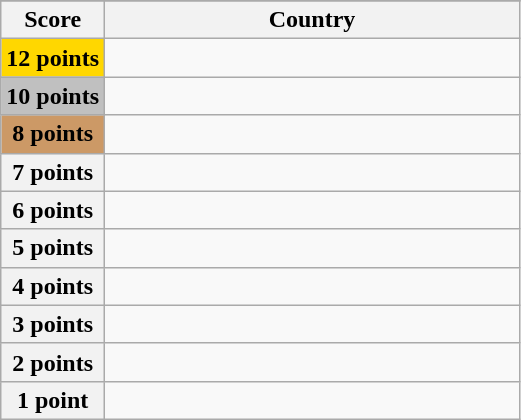<table class="wikitable">
<tr>
</tr>
<tr>
<th scope="col" width="20%">Score</th>
<th scope="col">Country</th>
</tr>
<tr>
<th scope="row" style="background:gold">12 points</th>
<td></td>
</tr>
<tr>
<th scope="row" style="background:silver">10 points</th>
<td></td>
</tr>
<tr>
<th scope="row" style="background:#CC9966">8 points</th>
<td></td>
</tr>
<tr>
<th scope="row">7 points</th>
<td></td>
</tr>
<tr>
<th scope="row">6 points</th>
<td></td>
</tr>
<tr>
<th scope="row">5 points</th>
<td></td>
</tr>
<tr>
<th scope="row">4 points</th>
<td></td>
</tr>
<tr>
<th scope="row">3 points</th>
<td></td>
</tr>
<tr>
<th scope="row">2 points</th>
<td></td>
</tr>
<tr>
<th scope="row">1 point</th>
<td></td>
</tr>
</table>
